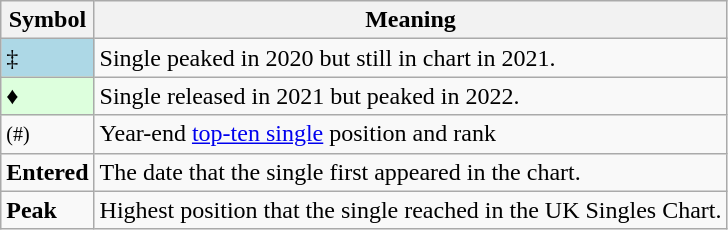<table class="wikitable">
<tr>
<th>Symbol</th>
<th>Meaning</th>
</tr>
<tr>
<td bgcolor="lightblue">‡</td>
<td>Single peaked in 2020 but still in chart in 2021.</td>
</tr>
<tr>
<td bgcolor="#ddffdd">♦</td>
<td>Single released in 2021 but peaked in 2022.</td>
</tr>
<tr>
<td><small>(#)</small></td>
<td>Year-end <a href='#'>top-ten single</a> position and rank</td>
</tr>
<tr>
<td><strong>Entered</strong></td>
<td>The date that the single first appeared in the chart.</td>
</tr>
<tr>
<td><strong>Peak</strong></td>
<td>Highest position that the single reached in the UK Singles Chart.</td>
</tr>
</table>
